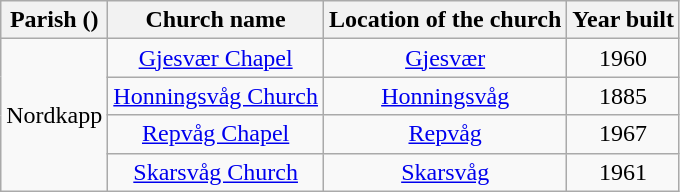<table class="wikitable" style="text-align:center">
<tr>
<th>Parish ()</th>
<th>Church name</th>
<th>Location of the church</th>
<th>Year built</th>
</tr>
<tr>
<td rowspan="4">Nordkapp</td>
<td><a href='#'>Gjesvær Chapel</a></td>
<td><a href='#'>Gjesvær</a></td>
<td>1960</td>
</tr>
<tr>
<td><a href='#'>Honningsvåg Church</a></td>
<td><a href='#'>Honningsvåg</a></td>
<td>1885</td>
</tr>
<tr>
<td><a href='#'>Repvåg Chapel</a></td>
<td><a href='#'>Repvåg</a></td>
<td>1967</td>
</tr>
<tr>
<td><a href='#'>Skarsvåg Church</a></td>
<td><a href='#'>Skarsvåg</a></td>
<td>1961</td>
</tr>
</table>
